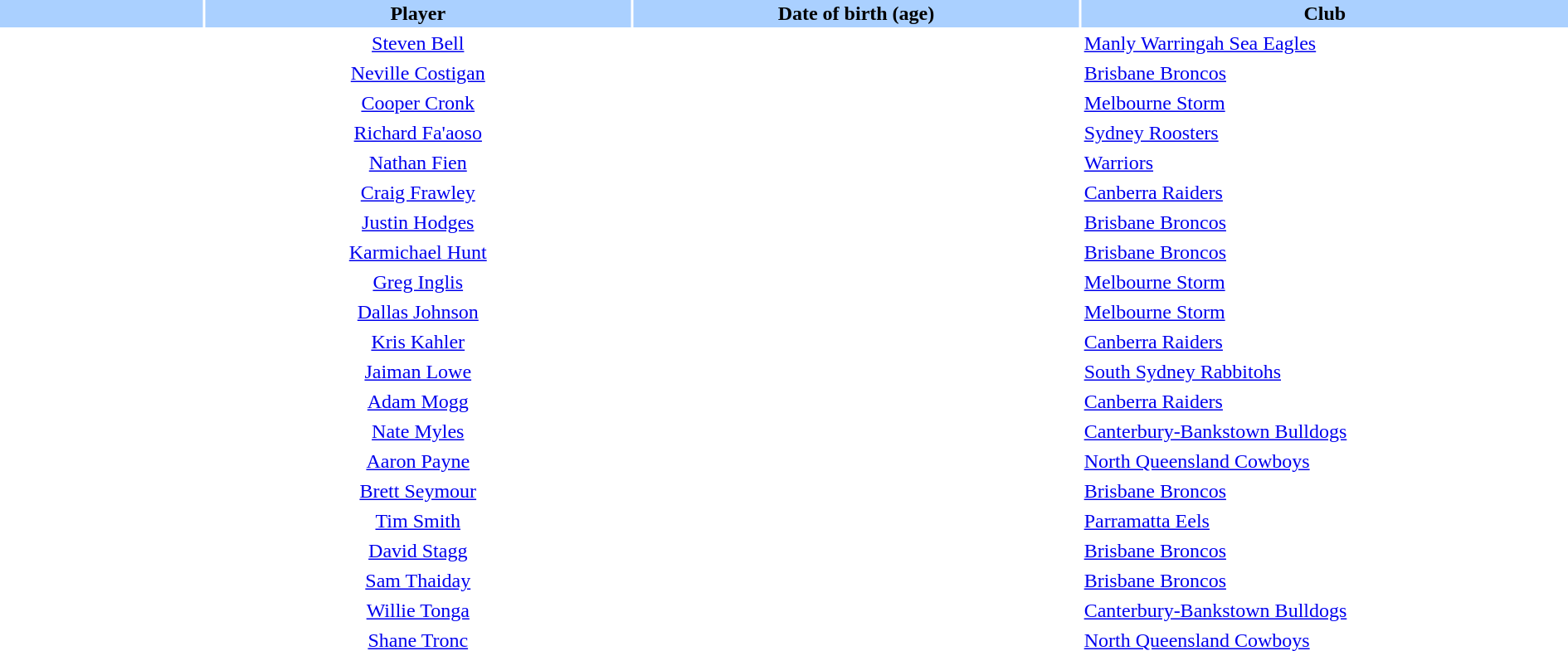<table class="sortable" border="0" cellspacing="2" cellpadding="2" style="width:100%;">
<tr style="background:#AAD0FF">
<th width=10%></th>
<th width=21%>Player</th>
<th width=22%>Date of birth (age)</th>
<th width=24%>Club</th>
</tr>
<tr>
<td style="text-align:center;"></td>
<td style="text-align:center;"><a href='#'>Steven Bell</a></td>
<td style="text-align:center;"></td>
<td> <a href='#'>Manly Warringah Sea Eagles</a></td>
</tr>
<tr>
<td style="text-align:center;"></td>
<td style="text-align:center;"><a href='#'>Neville Costigan</a></td>
<td style="text-align:center;"></td>
<td> <a href='#'>Brisbane Broncos</a></td>
</tr>
<tr>
<td style="text-align:center;"></td>
<td style="text-align:center;"><a href='#'>Cooper Cronk</a></td>
<td style="text-align:center;"></td>
<td> <a href='#'>Melbourne Storm</a></td>
</tr>
<tr>
<td style="text-align:center;"></td>
<td style="text-align:center;"><a href='#'>Richard Fa'aoso</a></td>
<td style="text-align:center;"></td>
<td> <a href='#'>Sydney Roosters</a></td>
</tr>
<tr>
<td style="text-align:center;"></td>
<td style="text-align:center;"><a href='#'>Nathan Fien</a></td>
<td style="text-align:center;"></td>
<td> <a href='#'>Warriors</a></td>
</tr>
<tr>
<td style="text-align:center;"></td>
<td style="text-align:center;"><a href='#'>Craig Frawley</a></td>
<td style="text-align:center;"></td>
<td> <a href='#'>Canberra Raiders</a></td>
</tr>
<tr>
<td style="text-align:center;"></td>
<td style="text-align:center;"><a href='#'>Justin Hodges</a></td>
<td style="text-align:center;"></td>
<td> <a href='#'>Brisbane Broncos</a></td>
</tr>
<tr>
<td style="text-align:center;"></td>
<td style="text-align:center;"><a href='#'>Karmichael Hunt</a></td>
<td style="text-align:center;"></td>
<td> <a href='#'>Brisbane Broncos</a></td>
</tr>
<tr>
<td style="text-align:center;"></td>
<td style="text-align:center;"><a href='#'>Greg Inglis</a></td>
<td style="text-align:center;"></td>
<td> <a href='#'>Melbourne Storm</a></td>
</tr>
<tr>
<td style="text-align:center;"></td>
<td style="text-align:center;"><a href='#'>Dallas Johnson</a></td>
<td style="text-align:center;"></td>
<td> <a href='#'>Melbourne Storm</a></td>
</tr>
<tr>
<td style="text-align:center;"></td>
<td style="text-align:center;"><a href='#'>Kris Kahler</a></td>
<td style="text-align:center;"></td>
<td> <a href='#'>Canberra Raiders</a></td>
</tr>
<tr>
<td style="text-align:center;"></td>
<td style="text-align:center;"><a href='#'>Jaiman Lowe</a></td>
<td style="text-align:center;"></td>
<td> <a href='#'>South Sydney Rabbitohs</a></td>
</tr>
<tr>
<td style="text-align:center;"></td>
<td style="text-align:center;"><a href='#'>Adam Mogg</a></td>
<td style="text-align:center;"></td>
<td> <a href='#'>Canberra Raiders</a></td>
</tr>
<tr>
<td style="text-align:center;"></td>
<td style="text-align:center;"><a href='#'>Nate Myles</a></td>
<td style="text-align:center;"></td>
<td> <a href='#'>Canterbury-Bankstown Bulldogs</a></td>
</tr>
<tr>
<td style="text-align:center;"></td>
<td style="text-align:center;"><a href='#'>Aaron Payne</a></td>
<td style="text-align:center;"></td>
<td> <a href='#'>North Queensland Cowboys</a></td>
</tr>
<tr>
<td style="text-align:center;"></td>
<td style="text-align:center;"><a href='#'>Brett Seymour</a></td>
<td style="text-align:center;"></td>
<td> <a href='#'>Brisbane Broncos</a></td>
</tr>
<tr>
<td style="text-align:center;"></td>
<td style="text-align:center;"><a href='#'>Tim Smith</a></td>
<td style="text-align:center;"></td>
<td> <a href='#'>Parramatta Eels</a></td>
</tr>
<tr>
<td style="text-align:center;"></td>
<td style="text-align:center;"><a href='#'>David Stagg</a></td>
<td style="text-align:center;"></td>
<td> <a href='#'>Brisbane Broncos</a></td>
</tr>
<tr>
<td style="text-align:center;"></td>
<td style="text-align:center;"><a href='#'>Sam Thaiday</a></td>
<td style="text-align:center;"></td>
<td> <a href='#'>Brisbane Broncos</a></td>
</tr>
<tr>
<td style="text-align:center;"></td>
<td style="text-align:center;"><a href='#'>Willie Tonga</a></td>
<td style="text-align:center;"></td>
<td> <a href='#'>Canterbury-Bankstown Bulldogs</a></td>
</tr>
<tr>
<td style="text-align:center;"></td>
<td style="text-align:center;"><a href='#'>Shane Tronc</a></td>
<td style="text-align:center;"></td>
<td> <a href='#'>North Queensland Cowboys</a></td>
</tr>
</table>
